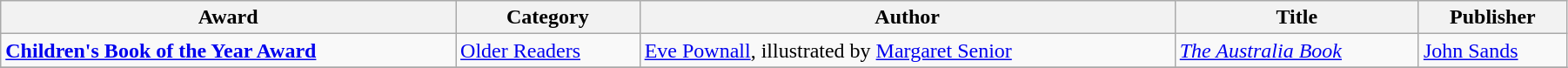<table class="wikitable" width=95%>
<tr>
<th>Award</th>
<th>Category</th>
<th>Author</th>
<th>Title</th>
<th>Publisher</th>
</tr>
<tr>
<td><strong><a href='#'>Children's Book of the Year Award</a></strong></td>
<td><a href='#'>Older Readers</a></td>
<td><a href='#'>Eve Pownall</a>, illustrated by <a href='#'>Margaret Senior</a></td>
<td><em><a href='#'>The Australia Book</a></em></td>
<td><a href='#'>John Sands</a></td>
</tr>
<tr>
</tr>
</table>
